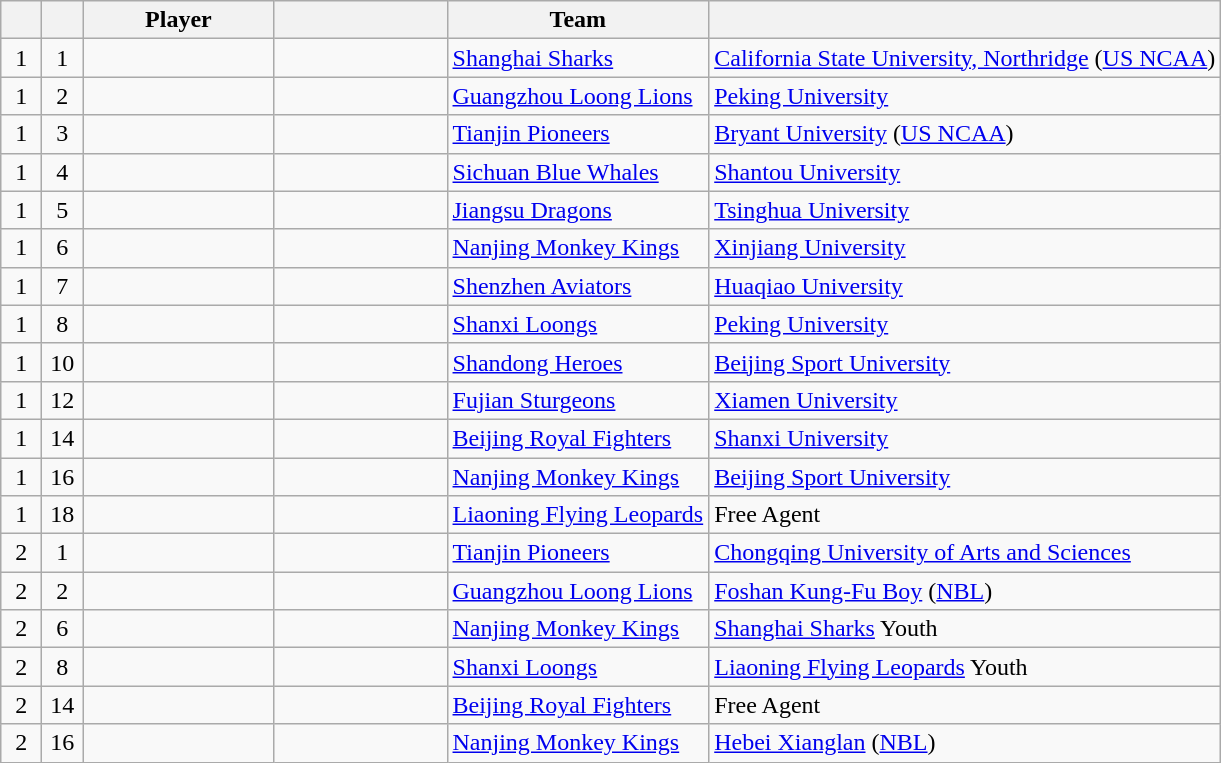<table class="wikitable sortable" style="text-align:left">
<tr>
<th style="width:20px;"></th>
<th style="width:20px;"></th>
<th style="width:120px;">Player</th>
<th style="width:108px;"></th>
<th>Team</th>
<th></th>
</tr>
<tr>
<td style="text-align:center;">1</td>
<td style="text-align:center;">1</td>
<td></td>
<td></td>
<td><a href='#'>Shanghai Sharks</a></td>
<td><a href='#'>California State University, Northridge</a> (<a href='#'>US NCAA</a>)</td>
</tr>
<tr>
<td style="text-align:center;">1</td>
<td style="text-align:center;">2</td>
<td></td>
<td></td>
<td><a href='#'>Guangzhou Loong Lions</a></td>
<td><a href='#'>Peking University</a></td>
</tr>
<tr>
<td style="text-align:center;">1</td>
<td style="text-align:center;">3</td>
<td></td>
<td></td>
<td><a href='#'>Tianjin Pioneers</a></td>
<td><a href='#'>Bryant University</a> (<a href='#'>US NCAA</a>)</td>
</tr>
<tr>
<td style="text-align:center;">1</td>
<td style="text-align:center;">4</td>
<td></td>
<td></td>
<td><a href='#'>Sichuan Blue Whales</a></td>
<td><a href='#'>Shantou University</a></td>
</tr>
<tr>
<td style="text-align:center;">1</td>
<td style="text-align:center;">5</td>
<td></td>
<td></td>
<td><a href='#'>Jiangsu Dragons</a></td>
<td><a href='#'>Tsinghua University</a></td>
</tr>
<tr>
<td style="text-align:center;">1</td>
<td style="text-align:center;">6</td>
<td></td>
<td></td>
<td><a href='#'>Nanjing Monkey Kings</a></td>
<td><a href='#'>Xinjiang University</a></td>
</tr>
<tr>
<td style="text-align:center;">1</td>
<td style="text-align:center;">7</td>
<td></td>
<td></td>
<td><a href='#'>Shenzhen Aviators</a></td>
<td><a href='#'>Huaqiao University</a></td>
</tr>
<tr>
<td style="text-align:center;">1</td>
<td style="text-align:center;">8</td>
<td></td>
<td></td>
<td><a href='#'>Shanxi Loongs</a></td>
<td><a href='#'>Peking University</a></td>
</tr>
<tr>
<td style="text-align:center;">1</td>
<td style="text-align:center;">10</td>
<td></td>
<td></td>
<td><a href='#'>Shandong Heroes</a></td>
<td><a href='#'>Beijing Sport University</a></td>
</tr>
<tr>
<td style="text-align:center;">1</td>
<td style="text-align:center;">12</td>
<td></td>
<td></td>
<td><a href='#'>Fujian Sturgeons</a></td>
<td><a href='#'>Xiamen University</a></td>
</tr>
<tr>
<td style="text-align:center;">1</td>
<td style="text-align:center;">14</td>
<td></td>
<td></td>
<td><a href='#'>Beijing Royal Fighters</a></td>
<td><a href='#'>Shanxi University</a></td>
</tr>
<tr>
<td style="text-align:center;">1</td>
<td style="text-align:center;">16</td>
<td></td>
<td></td>
<td><a href='#'>Nanjing Monkey Kings</a> </td>
<td><a href='#'>Beijing Sport University</a></td>
</tr>
<tr>
<td style="text-align:center;">1</td>
<td style="text-align:center;">18</td>
<td></td>
<td></td>
<td><a href='#'>Liaoning Flying Leopards</a></td>
<td>Free Agent</td>
</tr>
<tr>
<td style="text-align:center;">2</td>
<td style="text-align:center;">1</td>
<td></td>
<td></td>
<td><a href='#'>Tianjin Pioneers</a></td>
<td><a href='#'>Chongqing University of Arts and Sciences</a></td>
</tr>
<tr>
<td style="text-align:center;">2</td>
<td style="text-align:center;">2</td>
<td></td>
<td></td>
<td><a href='#'>Guangzhou Loong Lions</a></td>
<td><a href='#'>Foshan Kung-Fu Boy</a> (<a href='#'>NBL</a>)</td>
</tr>
<tr>
<td style="text-align:center;">2</td>
<td style="text-align:center;">6</td>
<td></td>
<td></td>
<td><a href='#'>Nanjing Monkey Kings</a></td>
<td><a href='#'>Shanghai Sharks</a> Youth</td>
</tr>
<tr>
<td style="text-align:center;">2</td>
<td style="text-align:center;">8</td>
<td></td>
<td></td>
<td><a href='#'>Shanxi Loongs</a></td>
<td><a href='#'>Liaoning Flying Leopards</a> Youth</td>
</tr>
<tr>
<td style="text-align:center;">2</td>
<td style="text-align:center;">14</td>
<td></td>
<td></td>
<td><a href='#'>Beijing Royal Fighters</a></td>
<td>Free Agent</td>
</tr>
<tr>
<td style="text-align:center;">2</td>
<td style="text-align:center;">16</td>
<td></td>
<td></td>
<td><a href='#'>Nanjing Monkey Kings</a> </td>
<td><a href='#'>Hebei Xianglan</a> (<a href='#'>NBL</a>)</td>
</tr>
</table>
